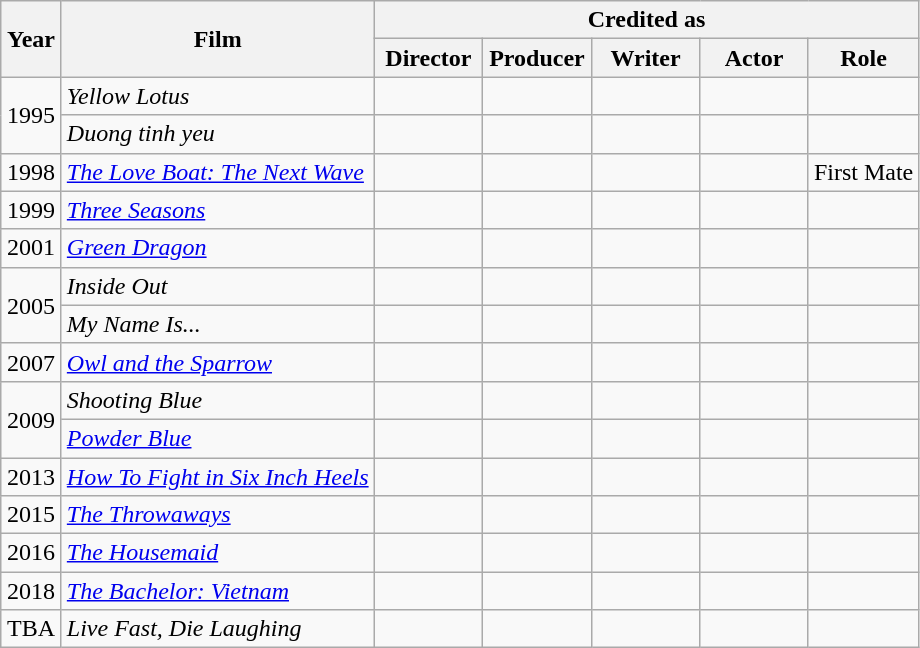<table class="wikitable" style="text-align:center;">
<tr>
<th rowspan="2" width="33">Year</th>
<th rowspan="2">Film</th>
<th colspan="5">Credited as</th>
</tr>
<tr>
<th width=65>Director</th>
<th width=65>Producer</th>
<th width=65>Writer</th>
<th width=65>Actor</th>
<th>Role</th>
</tr>
<tr>
<td rowspan="2">1995</td>
<td align="left"><em>Yellow Lotus</em></td>
<td></td>
<td></td>
<td></td>
<td></td>
<td align="left"></td>
</tr>
<tr>
<td align="left"><em>Duong tinh yeu</em></td>
<td></td>
<td></td>
<td></td>
<td></td>
<td></td>
</tr>
<tr>
<td>1998</td>
<td align="left"><em><a href='#'>The Love Boat: The Next Wave</a></em></td>
<td></td>
<td></td>
<td></td>
<td></td>
<td align="left">First Mate</td>
</tr>
<tr>
<td>1999</td>
<td align="left"><em><a href='#'>Three Seasons</a></em></td>
<td></td>
<td></td>
<td></td>
<td></td>
<td></td>
</tr>
<tr>
<td>2001</td>
<td align="left"><em><a href='#'>Green Dragon</a></em></td>
<td></td>
<td></td>
<td></td>
<td></td>
<td></td>
</tr>
<tr>
<td rowspan="2">2005</td>
<td align="left"><em>Inside Out</em></td>
<td></td>
<td></td>
<td></td>
<td></td>
<td align="left"></td>
</tr>
<tr>
<td align="left"><em>My Name Is...</em></td>
<td></td>
<td></td>
<td></td>
<td></td>
<td></td>
</tr>
<tr>
<td>2007</td>
<td align="left"><em><a href='#'>Owl and the Sparrow</a></em></td>
<td></td>
<td></td>
<td></td>
<td></td>
<td></td>
</tr>
<tr>
<td rowspan="2">2009</td>
<td align="left"><em>Shooting Blue</em></td>
<td></td>
<td></td>
<td></td>
<td></td>
<td></td>
</tr>
<tr>
<td align="left"><em><a href='#'>Powder Blue</a></em></td>
<td></td>
<td></td>
<td></td>
<td></td>
<td></td>
</tr>
<tr>
<td>2013</td>
<td style="text-align:left;"><em><a href='#'>How To Fight in Six Inch Heels</a></em></td>
<td></td>
<td></td>
<td></td>
<td></td>
<td></td>
</tr>
<tr>
<td>2015</td>
<td style="text-align:left;"><em><a href='#'>The Throwaways</a></em></td>
<td></td>
<td></td>
<td></td>
<td></td>
<td></td>
</tr>
<tr>
<td>2016</td>
<td style="text-align:left;"><em><a href='#'>The Housemaid</a></em></td>
<td></td>
<td></td>
<td></td>
<td></td>
<td></td>
</tr>
<tr>
<td>2018</td>
<td style="text-align:left;"><em><a href='#'>The Bachelor: Vietnam</a></em></td>
<td></td>
<td></td>
<td></td>
<td></td>
<td></td>
</tr>
<tr>
<td>TBA</td>
<td style="text-align:left;"><em>Live Fast, Die Laughing</em></td>
<td></td>
<td></td>
<td></td>
<td></td>
<td></td>
</tr>
</table>
